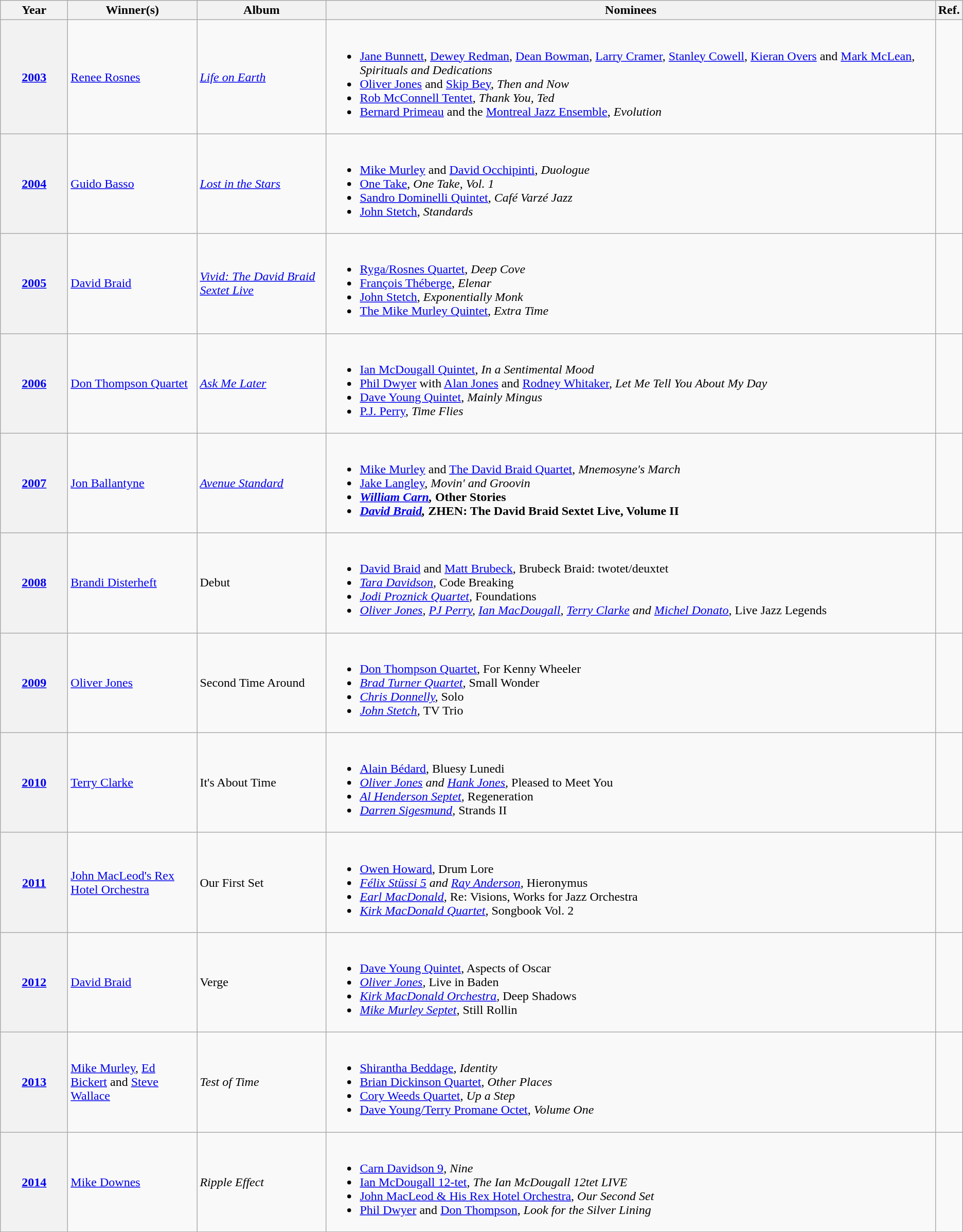<table class="wikitable sortable">
<tr>
<th scope="col" style="width:5em;">Year</th>
<th scope="col" style="width:10em;">Winner(s)</th>
<th scope="col" style="width:10em;">Album</th>
<th scope="col" class="unsortable">Nominees</th>
<th scope="col" class="unsortable">Ref.</th>
</tr>
<tr>
<th scope="row"><a href='#'>2003</a></th>
<td><a href='#'>Renee Rosnes</a></td>
<td><em><a href='#'>Life on Earth</a></em></td>
<td><br><ul><li><a href='#'>Jane Bunnett</a>, <a href='#'>Dewey Redman</a>, <a href='#'>Dean Bowman</a>, <a href='#'>Larry Cramer</a>, <a href='#'>Stanley Cowell</a>, <a href='#'>Kieran Overs</a> and <a href='#'>Mark McLean</a>, <em>Spirituals and Dedications</em></li><li><a href='#'>Oliver Jones</a> and <a href='#'>Skip Bey</a>, <em>Then and Now</em></li><li><a href='#'>Rob McConnell Tentet</a>, <em>Thank You, Ted</em></li><li><a href='#'>Bernard Primeau</a> and the <a href='#'>Montreal Jazz Ensemble</a>, <em>Evolution</em></li></ul></td>
<td align="center"></td>
</tr>
<tr>
<th scope="row"><a href='#'>2004</a></th>
<td><a href='#'>Guido Basso</a></td>
<td><em><a href='#'>Lost in the Stars</a></em></td>
<td><br><ul><li><a href='#'>Mike Murley</a> and <a href='#'>David Occhipinti</a>, <em>Duologue</em></li><li><a href='#'>One Take</a>, <em>One Take, Vol. 1</em></li><li><a href='#'>Sandro Dominelli Quintet</a>, <em>Café Varzé Jazz</em></li><li><a href='#'>John Stetch</a>, <em>Standards</em></li></ul></td>
<td align="center"></td>
</tr>
<tr>
<th scope="row"><a href='#'>2005</a></th>
<td><a href='#'>David Braid</a></td>
<td><em><a href='#'>Vivid: The David Braid Sextet Live</a></em></td>
<td><br><ul><li><a href='#'>Ryga/Rosnes Quartet</a>, <em>Deep Cove</em></li><li><a href='#'>François Théberge</a>, <em>Elenar</em></li><li><a href='#'>John Stetch</a>, <em>Exponentially Monk</em></li><li><a href='#'>The Mike Murley Quintet</a>, <em>Extra Time</em></li></ul></td>
<td align="center"></td>
</tr>
<tr>
<th scope="row"><a href='#'>2006</a></th>
<td><a href='#'>Don Thompson Quartet</a></td>
<td><em><a href='#'>Ask Me Later</a></em></td>
<td><br><ul><li><a href='#'>Ian McDougall Quintet</a>, <em>In a Sentimental Mood</em></li><li><a href='#'>Phil Dwyer</a> with <a href='#'>Alan Jones</a> and <a href='#'>Rodney Whitaker</a>, <em>Let Me Tell You About My Day</em></li><li><a href='#'>Dave Young Quintet</a>, <em>Mainly Mingus</em></li><li><a href='#'>P.J. Perry</a>, <em>Time Flies</em></li></ul></td>
<td align="center"></td>
</tr>
<tr>
<th scope="row"><a href='#'>2007</a></th>
<td><a href='#'>Jon Ballantyne</a></td>
<td><em><a href='#'>Avenue Standard</a></em></td>
<td><br><ul><li><a href='#'>Mike Murley</a> and <a href='#'>The David Braid Quartet</a>, <em>Mnemosyne's March</em></li><li><a href='#'>Jake Langley</a>, <em>Movin' and Groovin<strong></li><li><a href='#'>William Carn</a>, </em>Other Stories<em></li><li><a href='#'>David Braid</a>, </em>ZHEN: The David Braid Sextet Live, Volume II<em></li></ul></td>
<td align="center"></td>
</tr>
<tr>
<th scope="row"><a href='#'>2008</a></th>
<td><a href='#'>Brandi Disterheft</a></td>
<td></em>Debut<em></td>
<td><br><ul><li><a href='#'>David Braid</a> and <a href='#'>Matt Brubeck</a>, </em>Brubeck Braid: twotet/deuxtet<em></li><li><a href='#'>Tara Davidson</a>, </em>Code Breaking<em></li><li><a href='#'>Jodi Proznick Quartet</a>, </em>Foundations<em></li><li><a href='#'>Oliver Jones</a>, <a href='#'>PJ Perry</a>, <a href='#'>Ian MacDougall</a>, <a href='#'>Terry Clarke</a> and <a href='#'>Michel Donato</a>, </em>Live Jazz Legends<em></li></ul></td>
<td align="center"></td>
</tr>
<tr>
<th scope="row"><a href='#'>2009</a></th>
<td><a href='#'>Oliver Jones</a></td>
<td></em>Second Time Around<em></td>
<td><br><ul><li><a href='#'>Don Thompson Quartet</a>, </em>For Kenny Wheeler<em></li><li><a href='#'>Brad Turner Quartet</a>, </em>Small Wonder<em></li><li><a href='#'>Chris Donnelly</a>, </em>Solo<em></li><li><a href='#'>John Stetch</a>, </em>TV Trio<em></li></ul></td>
<td align="center"></td>
</tr>
<tr>
<th scope="row"><a href='#'>2010</a></th>
<td><a href='#'>Terry Clarke</a></td>
<td></em>It's About Time<em></td>
<td><br><ul><li><a href='#'>Alain Bédard</a>, </em>Bluesy Lunedi<em></li><li><a href='#'>Oliver Jones</a> and <a href='#'>Hank Jones</a>, </em>Pleased to Meet You<em></li><li><a href='#'>Al Henderson Septet</a>, </em>Regeneration<em></li><li><a href='#'>Darren Sigesmund</a>, </em>Strands II<em></li></ul></td>
<td align="center"></td>
</tr>
<tr>
<th scope="row"><a href='#'>2011</a></th>
<td><a href='#'>John MacLeod's Rex Hotel Orchestra</a></td>
<td></em>Our First Set<em></td>
<td><br><ul><li><a href='#'>Owen Howard</a>, </em>Drum Lore<em></li><li><a href='#'>Félix Stüssi 5</a> and <a href='#'>Ray Anderson</a>, </em>Hieronymus<em></li><li><a href='#'>Earl MacDonald</a>, </em>Re: Visions, Works for Jazz Orchestra<em></li><li><a href='#'>Kirk MacDonald Quartet</a>, </em>Songbook Vol. 2<em></li></ul></td>
<td align="center"></td>
</tr>
<tr>
<th scope="row"><a href='#'>2012</a></th>
<td><a href='#'>David Braid</a></td>
<td></em>Verge<em></td>
<td><br><ul><li><a href='#'>Dave Young Quintet</a>, </em>Aspects of Oscar<em></li><li><a href='#'>Oliver Jones</a>, </em>Live in Baden<em></li><li><a href='#'>Kirk MacDonald Orchestra</a>, </em>Deep Shadows<em></li><li><a href='#'>Mike Murley Septet</a>, </em>Still Rollin</strong></li></ul></td>
<td align="center"></td>
</tr>
<tr>
<th scope="row"><a href='#'>2013</a></th>
<td><a href='#'>Mike Murley</a>, <a href='#'>Ed Bickert</a> and <a href='#'>Steve Wallace</a></td>
<td><em>Test of Time</em></td>
<td><br><ul><li><a href='#'>Shirantha Beddage</a>, <em>Identity</em></li><li><a href='#'>Brian Dickinson Quartet</a>, <em>Other Places</em></li><li><a href='#'>Cory Weeds Quartet</a>, <em>Up a Step</em></li><li><a href='#'>Dave Young/Terry Promane Octet</a>, <em>Volume One</em></li></ul></td>
<td align="center"></td>
</tr>
<tr>
<th scope="row"><a href='#'>2014</a></th>
<td><a href='#'>Mike Downes</a></td>
<td><em>Ripple Effect</em></td>
<td><br><ul><li><a href='#'>Carn Davidson 9</a>, <em>Nine</em></li><li><a href='#'>Ian McDougall 12-tet</a>, <em>The Ian McDougall 12tet LIVE</em></li><li><a href='#'>John MacLeod & His Rex Hotel Orchestra</a>, <em>Our Second Set</em></li><li><a href='#'>Phil Dwyer</a> and  <a href='#'>Don Thompson</a>, <em>Look for the Silver Lining</em></li></ul></td>
<td align="center"></td>
</tr>
</table>
